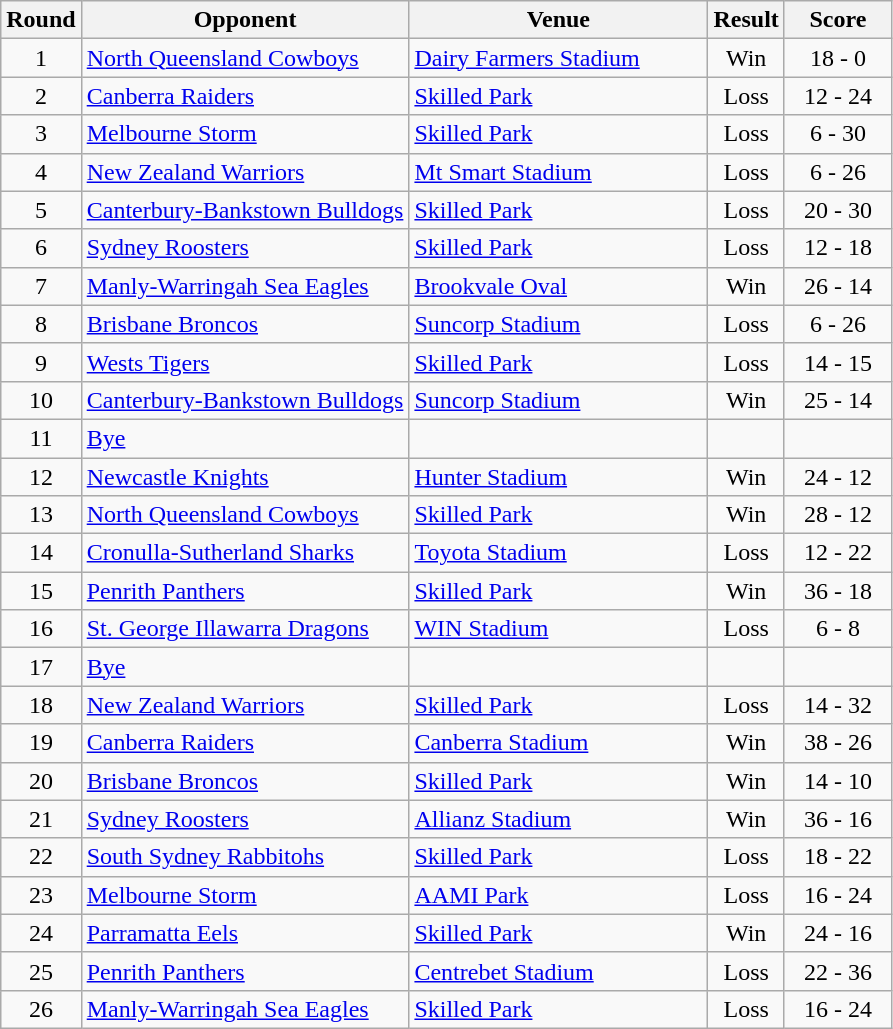<table class="wikitable" style="text-align:center;">
<tr>
<th>Round</th>
<th>Opponent</th>
<th style="width:12em">Venue</th>
<th>Result</th>
<th style="width:4em">Score</th>
</tr>
<tr>
<td>1</td>
<td style="text-align:left;"> <a href='#'>North Queensland Cowboys</a></td>
<td style="text-align:left;"><a href='#'>Dairy Farmers Stadium</a></td>
<td>Win</td>
<td>18 - 0</td>
</tr>
<tr>
<td>2</td>
<td style="text-align:left;"> <a href='#'>Canberra Raiders</a></td>
<td style="text-align:left;"><a href='#'>Skilled Park</a></td>
<td>Loss</td>
<td>12 - 24</td>
</tr>
<tr>
<td>3</td>
<td style="text-align:left;"> <a href='#'>Melbourne Storm</a></td>
<td style="text-align:left;"><a href='#'>Skilled Park</a></td>
<td>Loss</td>
<td>6 - 30</td>
</tr>
<tr>
<td>4</td>
<td style="text-align:left;"> <a href='#'>New Zealand Warriors</a></td>
<td style="text-align:left;"><a href='#'>Mt Smart Stadium</a></td>
<td>Loss</td>
<td>6 - 26</td>
</tr>
<tr>
<td>5</td>
<td style="text-align:left;"> <a href='#'>Canterbury-Bankstown Bulldogs</a></td>
<td style="text-align:left;"><a href='#'>Skilled Park</a></td>
<td>Loss</td>
<td>20 - 30</td>
</tr>
<tr>
<td>6</td>
<td style="text-align:left;"> <a href='#'>Sydney Roosters</a></td>
<td style="text-align:left;"><a href='#'>Skilled Park</a></td>
<td>Loss</td>
<td>12 - 18</td>
</tr>
<tr>
<td>7</td>
<td style="text-align:left;"> <a href='#'>Manly-Warringah Sea Eagles</a></td>
<td style="text-align:left;"><a href='#'>Brookvale Oval</a></td>
<td>Win</td>
<td>26 - 14</td>
</tr>
<tr>
<td>8</td>
<td style="text-align:left;"> <a href='#'>Brisbane Broncos</a></td>
<td style="text-align:left;"><a href='#'>Suncorp Stadium</a></td>
<td>Loss</td>
<td>6 - 26</td>
</tr>
<tr>
<td>9</td>
<td style="text-align:left;"> <a href='#'>Wests Tigers</a></td>
<td style="text-align:left;"><a href='#'>Skilled Park</a></td>
<td>Loss</td>
<td>14 - 15</td>
</tr>
<tr>
<td>10</td>
<td style="text-align:left;"> <a href='#'>Canterbury-Bankstown Bulldogs</a></td>
<td style="text-align:left;"><a href='#'>Suncorp Stadium</a></td>
<td>Win</td>
<td>25 - 14</td>
</tr>
<tr>
<td>11</td>
<td style="text-align:left;"><a href='#'>Bye</a></td>
<td></td>
<td></td>
<td></td>
</tr>
<tr>
<td>12</td>
<td style="text-align:left;"> <a href='#'>Newcastle Knights</a></td>
<td style="text-align:left;"><a href='#'>Hunter Stadium</a></td>
<td>Win</td>
<td>24 - 12</td>
</tr>
<tr>
<td>13</td>
<td style="text-align:left;"> <a href='#'>North Queensland Cowboys</a></td>
<td style="text-align:left;"><a href='#'>Skilled Park</a></td>
<td>Win</td>
<td>28 - 12</td>
</tr>
<tr>
<td>14</td>
<td style="text-align:left;"> <a href='#'>Cronulla-Sutherland Sharks</a></td>
<td style="text-align:left;"><a href='#'>Toyota Stadium</a></td>
<td>Loss</td>
<td>12 - 22</td>
</tr>
<tr>
<td>15</td>
<td style="text-align:left;"> <a href='#'>Penrith Panthers</a></td>
<td style="text-align:left;"><a href='#'>Skilled Park</a></td>
<td>Win</td>
<td>36 - 18</td>
</tr>
<tr>
<td>16</td>
<td style="text-align:left;"> <a href='#'>St. George Illawarra Dragons</a></td>
<td style="text-align:left;"><a href='#'>WIN Stadium</a></td>
<td>Loss</td>
<td>6 - 8</td>
</tr>
<tr>
<td>17</td>
<td style="text-align:left;"><a href='#'>Bye</a></td>
<td></td>
<td></td>
<td></td>
</tr>
<tr>
<td>18</td>
<td style="text-align:left;"> <a href='#'>New Zealand Warriors</a></td>
<td style="text-align:left;"><a href='#'>Skilled Park</a></td>
<td>Loss</td>
<td>14 - 32</td>
</tr>
<tr>
<td>19</td>
<td style="text-align:left;"> <a href='#'>Canberra Raiders</a></td>
<td style="text-align:left;"><a href='#'>Canberra Stadium</a></td>
<td>Win</td>
<td>38 - 26</td>
</tr>
<tr>
<td>20</td>
<td style="text-align:left;"> <a href='#'>Brisbane Broncos</a></td>
<td style="text-align:left;"><a href='#'>Skilled Park</a></td>
<td>Win</td>
<td>14 - 10</td>
</tr>
<tr>
<td>21</td>
<td style="text-align:left;"> <a href='#'>Sydney Roosters</a></td>
<td style="text-align:left;"><a href='#'>Allianz Stadium</a></td>
<td>Win</td>
<td>36 - 16</td>
</tr>
<tr>
<td>22</td>
<td style="text-align:left;"> <a href='#'>South Sydney Rabbitohs</a></td>
<td style="text-align:left;"><a href='#'>Skilled Park</a></td>
<td>Loss</td>
<td>18 - 22</td>
</tr>
<tr>
<td>23</td>
<td style="text-align:left;"> <a href='#'>Melbourne Storm</a></td>
<td style="text-align:left;"><a href='#'>AAMI Park</a></td>
<td>Loss</td>
<td>16 - 24</td>
</tr>
<tr>
<td>24</td>
<td style="text-align:left;"> <a href='#'>Parramatta Eels</a></td>
<td style="text-align:left;"><a href='#'>Skilled Park</a></td>
<td>Win</td>
<td>24 - 16</td>
</tr>
<tr>
<td>25</td>
<td style="text-align:left;"> <a href='#'>Penrith Panthers</a></td>
<td style="text-align:left;"><a href='#'>Centrebet Stadium</a></td>
<td>Loss</td>
<td>22 - 36</td>
</tr>
<tr>
<td>26</td>
<td style="text-align:left;"> <a href='#'>Manly-Warringah Sea Eagles</a></td>
<td style="text-align:left;"><a href='#'>Skilled Park</a></td>
<td>Loss</td>
<td>16 - 24</td>
</tr>
</table>
